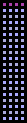<table style="background:black; color:black">
<tr>
<td bgcolor="aa40aa"></td>
<td bgcolor="aa40aa"></td>
<td bgcolor="aa40aa"></td>
<td bgcolor="aa40aa"></td>
</tr>
<tr>
<td bgcolor="aaaaff"></td>
<td bgcolor="aaaaff"></td>
<td bgcolor="aaaaff"></td>
<td bgcolor="aaaaff"></td>
</tr>
<tr>
<td bgcolor="aaaadd"></td>
<td bgcolor="aaaadd"></td>
<td bgcolor="aaaadd"></td>
<td bgcolor="aaaadd"></td>
</tr>
<tr>
<td bgcolor="aaaaff"></td>
<td bgcolor="aaaaff"></td>
<td bgcolor="aaaaff"></td>
<td bgcolor="aaaaff"></td>
</tr>
<tr>
<td bgcolor="aaaadd"></td>
<td bgcolor="aaaadd"></td>
<td bgcolor="aaaadd"></td>
<td bgcolor="aaaadd"></td>
</tr>
<tr>
<td bgcolor="aaaaff"></td>
<td bgcolor="aaaaff"></td>
<td bgcolor="aaaaff"></td>
<td bgcolor="aaaaff"></td>
</tr>
<tr>
<td bgcolor="aaaadd"></td>
<td bgcolor="aaaadd"></td>
<td bgcolor="aaaadd"></td>
<td bgcolor="aaaadd"></td>
</tr>
<tr>
<td bgcolor="aaaaff"></td>
<td bgcolor="aaaaff"></td>
<td bgcolor="aaaaff"></td>
<td bgcolor="aaaaff"></td>
</tr>
<tr>
<td bgcolor="aaaadd"></td>
<td bgcolor="aaaadd"></td>
<td bgcolor="aaaadd"></td>
<td bgcolor="aaaadd"></td>
</tr>
<tr>
<td bgcolor="aaaaff"></td>
<td bgcolor="aaaaff"></td>
<td bgcolor="aaaaff"></td>
<td bgcolor="aaaaff"></td>
</tr>
<tr>
<td bgcolor="aaaadd"></td>
<td bgcolor="aaaadd"></td>
<td bgcolor="aaaadd"></td>
<td bgcolor="aaaadd"></td>
</tr>
<tr>
<td bgcolor="aaaaff"></td>
<td bgcolor="aaaaff"></td>
<td bgcolor="aaaaff"></td>
<td bgcolor="aaaaff"></td>
</tr>
<tr>
<td bgcolor="aaaadd"></td>
<td bgcolor="aaaadd"></td>
<td bgcolor="aaaadd"></td>
<td bgcolor="aaaadd"></td>
</tr>
<tr>
<td bgcolor="aaaaff"></td>
<td bgcolor="aaaaff"></td>
<td bgcolor="aaaaff"></td>
<td bgcolor="aaaaff"></td>
</tr>
<tr>
<td bgcolor="aaaadd"></td>
<td bgcolor="aaaadd"></td>
<td bgcolor="aaaadd"></td>
<td bgcolor="aaaadd"></td>
</tr>
<tr>
<td bgcolor="aaaaff"></td>
<td bgcolor="aaaaff"></td>
<td bgcolor="aaaaff"></td>
<td bgcolor="aaaaff"></td>
</tr>
<tr>
<td bgcolor="aaaadd"></td>
<td bgcolor="aaaadd"></td>
<td bgcolor="aaaadd"></td>
<td bgcolor="aaaadd"></td>
</tr>
<tr>
<td bgcolor="aaaaff"></td>
<td bgcolor="aaaaff"></td>
<td bgcolor="aaaaff"></td>
<td bgcolor="aaaaff"></td>
</tr>
<tr>
<td bgcolor="aaaadd"></td>
<td bgcolor="aaaadd"></td>
<td bgcolor="aaaadd"></td>
<td bgcolor="aaaadd"></td>
</tr>
<tr>
<td bgcolor="aaaaff"></td>
<td bgcolor="aaaaff"></td>
<td bgcolor="aaaaff"></td>
<td bgcolor="aaaaff"></td>
</tr>
</table>
